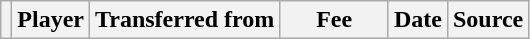<table class="wikitable plainrowheaders sortable">
<tr>
<th></th>
<th scope="col">Player</th>
<th>Transferred from</th>
<th style="width: 65px;">Fee</th>
<th scope="col">Date</th>
<th scope="col">Source</th>
</tr>
</table>
